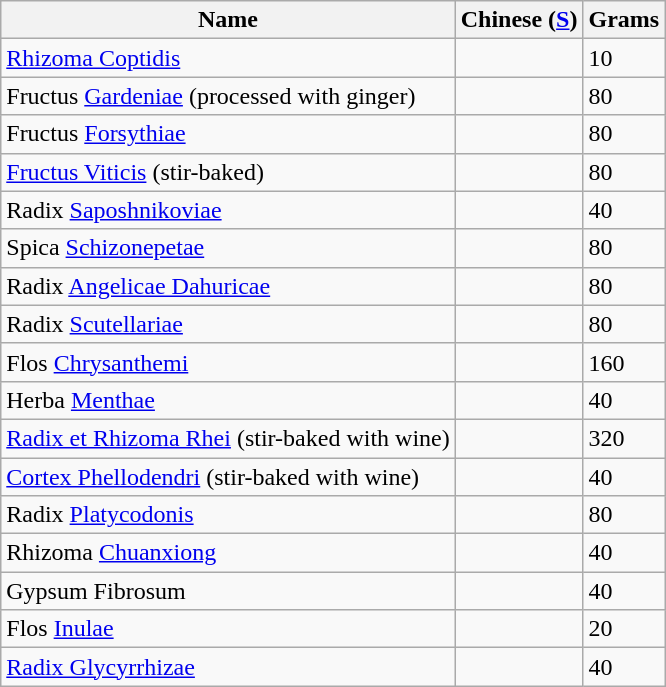<table class="wikitable sortable">
<tr>
<th>Name</th>
<th>Chinese (<a href='#'>S</a>)</th>
<th>Grams</th>
</tr>
<tr>
<td><a href='#'>Rhizoma Coptidis</a></td>
<td></td>
<td>10</td>
</tr>
<tr>
<td>Fructus <a href='#'>Gardeniae</a> (processed with ginger)</td>
<td></td>
<td>80</td>
</tr>
<tr>
<td>Fructus <a href='#'>Forsythiae</a></td>
<td></td>
<td>80</td>
</tr>
<tr>
<td><a href='#'>Fructus Viticis</a> (stir-baked)</td>
<td></td>
<td>80</td>
</tr>
<tr>
<td>Radix <a href='#'>Saposhnikoviae</a></td>
<td></td>
<td>40</td>
</tr>
<tr>
<td>Spica <a href='#'>Schizonepetae</a></td>
<td></td>
<td>80</td>
</tr>
<tr>
<td>Radix <a href='#'>Angelicae Dahuricae</a></td>
<td></td>
<td>80</td>
</tr>
<tr>
<td>Radix <a href='#'>Scutellariae</a></td>
<td></td>
<td>80</td>
</tr>
<tr>
<td>Flos <a href='#'>Chrysanthemi</a></td>
<td></td>
<td>160</td>
</tr>
<tr>
<td>Herba <a href='#'>Menthae</a></td>
<td></td>
<td>40</td>
</tr>
<tr>
<td><a href='#'>Radix et Rhizoma Rhei</a> (stir-baked with wine)</td>
<td></td>
<td>320</td>
</tr>
<tr>
<td><a href='#'>Cortex Phellodendri</a> (stir-baked with wine)</td>
<td></td>
<td>40</td>
</tr>
<tr>
<td>Radix <a href='#'>Platycodonis</a></td>
<td></td>
<td>80</td>
</tr>
<tr>
<td>Rhizoma <a href='#'>Chuanxiong</a></td>
<td></td>
<td>40</td>
</tr>
<tr>
<td>Gypsum Fibrosum</td>
<td></td>
<td>40</td>
</tr>
<tr>
<td>Flos <a href='#'>Inulae</a></td>
<td></td>
<td>20</td>
</tr>
<tr>
<td><a href='#'>Radix Glycyrrhizae</a></td>
<td></td>
<td>40</td>
</tr>
</table>
